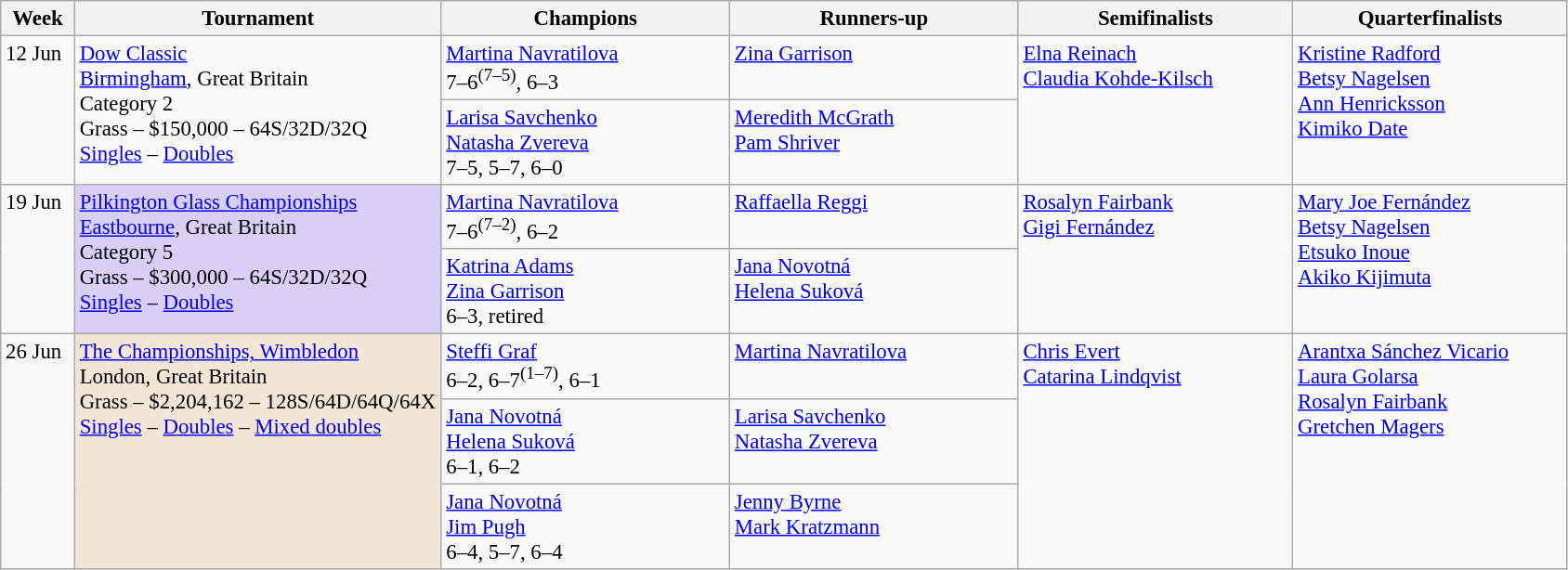<table class=wikitable style=font-size:95%>
<tr>
<th style="width:46px;">Week</th>
<th style="width:256px;">Tournament</th>
<th style="width:200px;">Champions</th>
<th style="width:200px;">Runners-up</th>
<th style="width:190px;">Semifinalists</th>
<th style="width:190px;">Quarterfinalists</th>
</tr>
<tr valign="top">
<td rowspan=2>12 Jun</td>
<td rowspan=2><a href='#'>Dow Classic</a><br><a href='#'>Birmingham</a>, Great Britain<br>Category 2  <br>Grass – $150,000 – 64S/32D/32Q <br><a href='#'>Singles</a> – <a href='#'>Doubles</a></td>
<td> <a href='#'>Martina Navratilova</a><br>7–6<sup>(7–5)</sup>, 6–3</td>
<td> <a href='#'>Zina Garrison</a></td>
<td rowspan=2> <a href='#'>Elna Reinach</a><br> <a href='#'>Claudia Kohde-Kilsch</a></td>
<td rowspan=2> <a href='#'>Kristine Radford</a><br> <a href='#'>Betsy Nagelsen</a><br> <a href='#'>Ann Henricksson</a><br> <a href='#'>Kimiko Date</a></td>
</tr>
<tr valign="top">
<td> <a href='#'>Larisa Savchenko</a><br> <a href='#'>Natasha Zvereva</a><br>7–5, 5–7, 6–0</td>
<td> <a href='#'>Meredith McGrath</a><br> <a href='#'>Pam Shriver</a></td>
</tr>
<tr valign="top">
<td rowspan=2>19 Jun</td>
<td rowspan=2 style="background:#d8cef6;"><a href='#'>Pilkington Glass Championships</a><br><a href='#'>Eastbourne</a>, Great Britain<br>Category 5  <br>Grass – $300,000 – 64S/32D/32Q <br><a href='#'>Singles</a> – <a href='#'>Doubles</a></td>
<td> <a href='#'>Martina Navratilova</a><br>7–6<sup>(7–2)</sup>, 6–2</td>
<td> <a href='#'>Raffaella Reggi</a></td>
<td rowspan=2> <a href='#'>Rosalyn Fairbank</a><br> <a href='#'>Gigi Fernández</a></td>
<td rowspan=2> <a href='#'>Mary Joe Fernández</a><br> <a href='#'>Betsy Nagelsen</a><br> <a href='#'>Etsuko Inoue</a><br> <a href='#'>Akiko Kijimuta</a></td>
</tr>
<tr valign="top">
<td> <a href='#'>Katrina Adams</a><br> <a href='#'>Zina Garrison</a><br>6–3, retired</td>
<td> <a href='#'>Jana Novotná</a><br> <a href='#'>Helena Suková</a></td>
</tr>
<tr valign="top">
<td rowspan=3>26 Jun</td>
<td rowspan=3 style="background:#F3E6D7;"><a href='#'>The Championships, Wimbledon</a><br>London, Great Britain<br>Grass – $2,204,162 – 128S/64D/64Q/64X <br><a href='#'>Singles</a> – <a href='#'>Doubles</a> – <a href='#'>Mixed doubles</a></td>
<td> <a href='#'>Steffi Graf</a><br>6–2, 6–7<sup>(1–7)</sup>, 6–1</td>
<td> <a href='#'>Martina Navratilova</a></td>
<td rowspan=3> <a href='#'>Chris Evert</a><br> <a href='#'>Catarina Lindqvist</a></td>
<td rowspan=3> <a href='#'>Arantxa Sánchez Vicario</a><br> <a href='#'>Laura Golarsa</a><br> <a href='#'>Rosalyn Fairbank</a><br> <a href='#'>Gretchen Magers</a></td>
</tr>
<tr valign="top">
<td> <a href='#'>Jana Novotná</a><br> <a href='#'>Helena Suková</a><br>6–1, 6–2</td>
<td> <a href='#'>Larisa Savchenko</a><br> <a href='#'>Natasha Zvereva</a></td>
</tr>
<tr valign="top">
<td> <a href='#'>Jana Novotná</a><br> <a href='#'>Jim Pugh</a><br>6–4, 5–7, 6–4</td>
<td> <a href='#'>Jenny Byrne</a><br> <a href='#'>Mark Kratzmann</a></td>
</tr>
</table>
